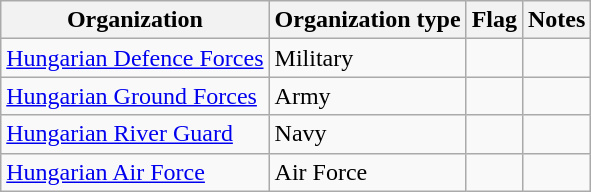<table class="wikitable">
<tr>
<th>Organization</th>
<th>Organization type</th>
<th>Flag</th>
<th>Notes</th>
</tr>
<tr>
<td><a href='#'>Hungarian Defence Forces</a></td>
<td>Military</td>
<td></td>
<td></td>
</tr>
<tr>
<td><a href='#'>Hungarian Ground Forces</a></td>
<td>Army</td>
<td></td>
<td></td>
</tr>
<tr>
<td><a href='#'>Hungarian River Guard</a></td>
<td>Navy</td>
<td></td>
<td></td>
</tr>
<tr>
<td><a href='#'>Hungarian Air Force</a></td>
<td>Air Force</td>
<td></td>
<td></td>
</tr>
</table>
